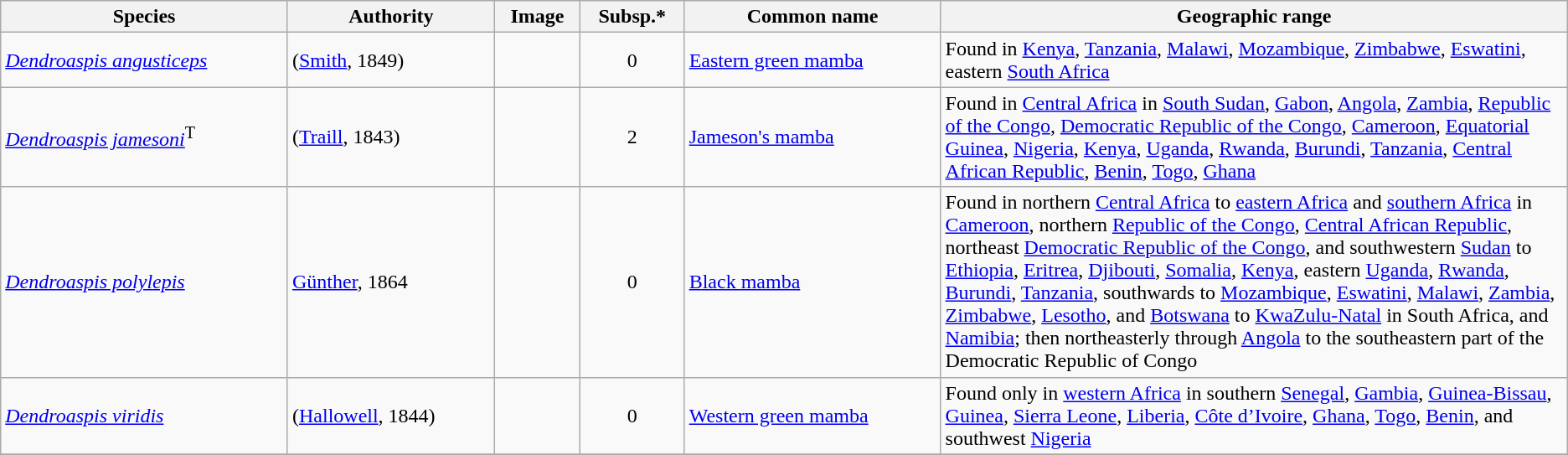<table class="wikitable">
<tr>
<th>Species</th>
<th>Authority</th>
<th class="unsortable">Image</th>
<th>Subsp.*</th>
<th>Common name</th>
<th>Geographic range</th>
</tr>
<tr>
<td><em><a href='#'>Dendroaspis angusticeps</a></em></td>
<td>(<a href='#'>Smith</a>, 1849)</td>
<td></td>
<td align="center">0</td>
<td><a href='#'>Eastern green mamba</a></td>
<td style="width:40%">Found in <a href='#'>Kenya</a>, <a href='#'>Tanzania</a>, <a href='#'>Malawi</a>, <a href='#'>Mozambique</a>, <a href='#'>Zimbabwe</a>, <a href='#'>Eswatini</a>, eastern <a href='#'>South Africa</a></td>
</tr>
<tr>
<td><em><a href='#'>Dendroaspis jamesoni</a></em><span><sup>T</sup></span></td>
<td>(<a href='#'>Traill</a>, 1843)</td>
<td></td>
<td align="center">2</td>
<td><a href='#'>Jameson's mamba</a></td>
<td style="width:40%">Found in <a href='#'>Central Africa</a> in <a href='#'>South Sudan</a>, <a href='#'>Gabon</a>, <a href='#'>Angola</a>, <a href='#'>Zambia</a>, <a href='#'>Republic of the Congo</a>, <a href='#'>Democratic Republic of the Congo</a>, <a href='#'>Cameroon</a>, <a href='#'>Equatorial Guinea</a>, <a href='#'>Nigeria</a>, <a href='#'>Kenya</a>, <a href='#'>Uganda</a>, <a href='#'>Rwanda</a>, <a href='#'>Burundi</a>, <a href='#'>Tanzania</a>, <a href='#'>Central African Republic</a>, <a href='#'>Benin</a>, <a href='#'>Togo</a>, <a href='#'>Ghana</a></td>
</tr>
<tr>
<td><em><a href='#'>Dendroaspis polylepis</a></em></td>
<td><a href='#'>Günther</a>, 1864</td>
<td></td>
<td align="center">0</td>
<td><a href='#'>Black mamba</a></td>
<td style="width:40%">Found in northern <a href='#'>Central Africa</a> to <a href='#'>eastern Africa</a> and <a href='#'>southern Africa</a> in <a href='#'>Cameroon</a>, northern <a href='#'>Republic of the Congo</a>, <a href='#'>Central African Republic</a>, northeast <a href='#'>Democratic Republic of the Congo</a>, and southwestern <a href='#'>Sudan</a> to <a href='#'>Ethiopia</a>, <a href='#'>Eritrea</a>, <a href='#'>Djibouti</a>, <a href='#'>Somalia</a>, <a href='#'>Kenya</a>, eastern <a href='#'>Uganda</a>, <a href='#'>Rwanda</a>, <a href='#'>Burundi</a>, <a href='#'>Tanzania</a>, southwards to <a href='#'>Mozambique</a>, <a href='#'>Eswatini</a>, <a href='#'>Malawi</a>, <a href='#'>Zambia</a>, <a href='#'>Zimbabwe</a>, <a href='#'>Lesotho</a>, and <a href='#'>Botswana</a> to <a href='#'>KwaZulu-Natal</a> in South Africa, and <a href='#'>Namibia</a>; then northeasterly through <a href='#'>Angola</a> to the southeastern part of the Democratic Republic of Congo</td>
</tr>
<tr>
<td><em><a href='#'>Dendroaspis viridis</a></em></td>
<td>(<a href='#'>Hallowell</a>, 1844)</td>
<td></td>
<td align="center">0</td>
<td><a href='#'>Western green mamba</a></td>
<td>Found only in <a href='#'>western Africa</a> in southern <a href='#'>Senegal</a>, <a href='#'>Gambia</a>, <a href='#'>Guinea-Bissau</a>, <a href='#'>Guinea</a>, <a href='#'>Sierra Leone</a>, <a href='#'>Liberia</a>, <a href='#'>Côte d’Ivoire</a>, <a href='#'>Ghana</a>, <a href='#'>Togo</a>, <a href='#'>Benin</a>, and southwest <a href='#'>Nigeria</a></td>
</tr>
<tr>
</tr>
</table>
